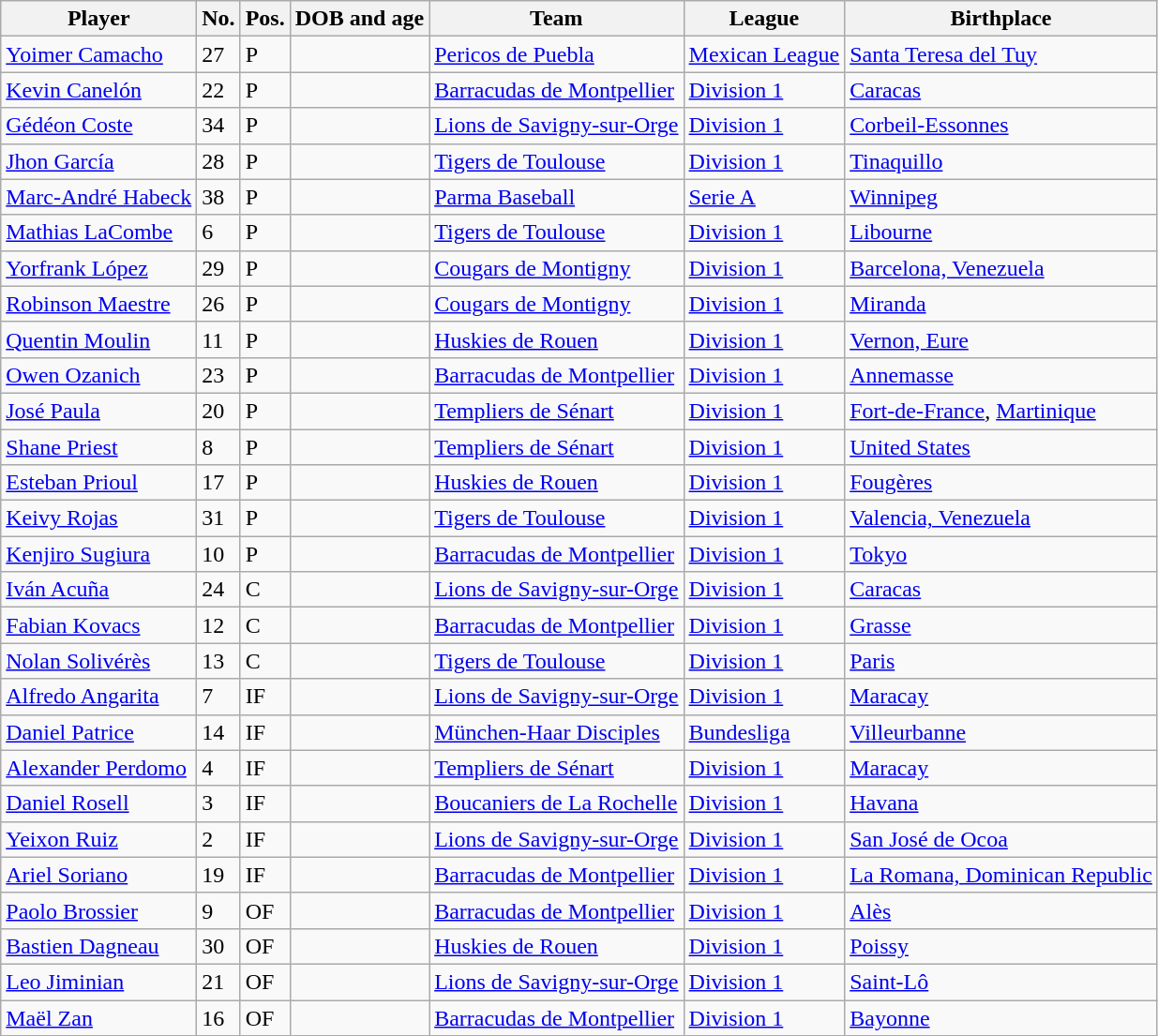<table class="wikitable sortable" style="white-space:nowrap;">
<tr>
<th>Player</th>
<th>No.</th>
<th>Pos.</th>
<th>DOB and age</th>
<th>Team</th>
<th>League</th>
<th>Birthplace</th>
</tr>
<tr>
<td><a href='#'>Yoimer Camacho</a></td>
<td>27</td>
<td>P</td>
<td></td>
<td> <a href='#'>Pericos de Puebla</a></td>
<td><a href='#'>Mexican League</a></td>
<td> <a href='#'>Santa Teresa del Tuy</a></td>
</tr>
<tr>
<td><a href='#'>Kevin Canelón</a></td>
<td>22</td>
<td>P</td>
<td></td>
<td> <a href='#'>Barracudas de Montpellier</a></td>
<td><a href='#'>Division 1</a></td>
<td> <a href='#'>Caracas</a></td>
</tr>
<tr>
<td><a href='#'>Gédéon Coste</a></td>
<td>34</td>
<td>P</td>
<td></td>
<td> <a href='#'>Lions de Savigny-sur-Orge</a></td>
<td><a href='#'>Division 1</a></td>
<td> <a href='#'>Corbeil-Essonnes</a></td>
</tr>
<tr>
<td><a href='#'>Jhon García</a></td>
<td>28</td>
<td>P</td>
<td></td>
<td> <a href='#'>Tigers de Toulouse</a></td>
<td><a href='#'>Division 1</a></td>
<td> <a href='#'>Tinaquillo</a></td>
</tr>
<tr>
<td><a href='#'>Marc-André Habeck</a></td>
<td>38</td>
<td>P</td>
<td></td>
<td> <a href='#'>Parma Baseball</a></td>
<td><a href='#'>Serie A</a></td>
<td> <a href='#'>Winnipeg</a></td>
</tr>
<tr>
<td><a href='#'>Mathias LaCombe</a></td>
<td>6</td>
<td>P</td>
<td></td>
<td> <a href='#'>Tigers de Toulouse</a></td>
<td><a href='#'>Division 1</a></td>
<td> <a href='#'>Libourne</a></td>
</tr>
<tr>
<td><a href='#'>Yorfrank López</a></td>
<td>29</td>
<td>P</td>
<td></td>
<td> <a href='#'>Cougars de Montigny</a></td>
<td><a href='#'>Division 1</a></td>
<td> <a href='#'>Barcelona, Venezuela</a></td>
</tr>
<tr>
<td><a href='#'>Robinson Maestre</a></td>
<td>26</td>
<td>P</td>
<td></td>
<td> <a href='#'>Cougars de Montigny</a></td>
<td><a href='#'>Division 1</a></td>
<td> <a href='#'>Miranda</a></td>
</tr>
<tr>
<td><a href='#'>Quentin Moulin</a></td>
<td>11</td>
<td>P</td>
<td></td>
<td> <a href='#'>Huskies de Rouen</a></td>
<td><a href='#'>Division 1</a></td>
<td> <a href='#'>Vernon, Eure</a></td>
</tr>
<tr>
<td><a href='#'>Owen Ozanich</a></td>
<td>23</td>
<td>P</td>
<td></td>
<td> <a href='#'>Barracudas de Montpellier</a></td>
<td><a href='#'>Division 1</a></td>
<td> <a href='#'>Annemasse</a></td>
</tr>
<tr>
<td><a href='#'>José Paula</a></td>
<td>20</td>
<td>P</td>
<td></td>
<td> <a href='#'>Templiers de Sénart</a></td>
<td><a href='#'>Division 1</a></td>
<td> <a href='#'>Fort-de-France</a>, <a href='#'>Martinique</a></td>
</tr>
<tr>
<td><a href='#'>Shane Priest</a></td>
<td>8</td>
<td>P</td>
<td></td>
<td> <a href='#'>Templiers de Sénart</a></td>
<td><a href='#'>Division 1</a></td>
<td> <a href='#'>United States</a></td>
</tr>
<tr>
<td><a href='#'>Esteban Prioul</a></td>
<td>17</td>
<td>P</td>
<td></td>
<td> <a href='#'>Huskies de Rouen</a></td>
<td><a href='#'>Division 1</a></td>
<td> <a href='#'>Fougères</a></td>
</tr>
<tr>
<td><a href='#'>Keivy Rojas</a></td>
<td>31</td>
<td>P</td>
<td></td>
<td> <a href='#'>Tigers de Toulouse</a></td>
<td><a href='#'>Division 1</a></td>
<td> <a href='#'>Valencia, Venezuela</a></td>
</tr>
<tr>
<td><a href='#'>Kenjiro Sugiura</a></td>
<td>10</td>
<td>P</td>
<td></td>
<td> <a href='#'>Barracudas de Montpellier</a></td>
<td><a href='#'>Division 1</a></td>
<td> <a href='#'>Tokyo</a></td>
</tr>
<tr>
<td><a href='#'>Iván Acuña</a></td>
<td>24</td>
<td>C</td>
<td></td>
<td> <a href='#'>Lions de Savigny-sur-Orge</a></td>
<td><a href='#'>Division 1</a></td>
<td> <a href='#'>Caracas</a></td>
</tr>
<tr>
<td><a href='#'>Fabian Kovacs</a></td>
<td>12</td>
<td>C</td>
<td></td>
<td> <a href='#'>Barracudas de Montpellier</a></td>
<td><a href='#'>Division 1</a></td>
<td> <a href='#'>Grasse</a></td>
</tr>
<tr>
<td><a href='#'>Nolan Solivérès</a></td>
<td>13</td>
<td>C</td>
<td></td>
<td> <a href='#'>Tigers de Toulouse</a></td>
<td><a href='#'>Division 1</a></td>
<td> <a href='#'>Paris</a></td>
</tr>
<tr>
<td><a href='#'>Alfredo Angarita</a></td>
<td>7</td>
<td>IF</td>
<td></td>
<td> <a href='#'>Lions de Savigny-sur-Orge</a></td>
<td><a href='#'>Division 1</a></td>
<td> <a href='#'>Maracay</a></td>
</tr>
<tr>
<td><a href='#'>Daniel Patrice</a></td>
<td>14</td>
<td>IF</td>
<td></td>
<td> <a href='#'>München-Haar Disciples</a></td>
<td><a href='#'>Bundesliga</a></td>
<td> <a href='#'>Villeurbanne</a></td>
</tr>
<tr>
<td><a href='#'>Alexander Perdomo</a></td>
<td>4</td>
<td>IF</td>
<td></td>
<td> <a href='#'>Templiers de Sénart</a></td>
<td><a href='#'>Division 1</a></td>
<td> <a href='#'>Maracay</a></td>
</tr>
<tr>
<td><a href='#'>Daniel Rosell</a></td>
<td>3</td>
<td>IF</td>
<td></td>
<td> <a href='#'>Boucaniers de La Rochelle</a></td>
<td><a href='#'>Division 1</a></td>
<td> <a href='#'>Havana</a></td>
</tr>
<tr>
<td><a href='#'>Yeixon Ruiz</a></td>
<td>2</td>
<td>IF</td>
<td></td>
<td> <a href='#'>Lions de Savigny-sur-Orge</a></td>
<td><a href='#'>Division 1</a></td>
<td> <a href='#'>San José de Ocoa</a></td>
</tr>
<tr>
<td><a href='#'>Ariel Soriano</a></td>
<td>19</td>
<td>IF</td>
<td></td>
<td> <a href='#'>Barracudas de Montpellier</a></td>
<td><a href='#'>Division 1</a></td>
<td> <a href='#'>La Romana, Dominican Republic</a></td>
</tr>
<tr>
<td><a href='#'>Paolo Brossier</a></td>
<td>9</td>
<td>OF</td>
<td></td>
<td> <a href='#'>Barracudas de Montpellier</a></td>
<td><a href='#'>Division 1</a></td>
<td> <a href='#'>Alès</a></td>
</tr>
<tr>
<td><a href='#'>Bastien Dagneau</a></td>
<td>30</td>
<td>OF</td>
<td></td>
<td> <a href='#'>Huskies de Rouen</a></td>
<td><a href='#'>Division 1</a></td>
<td> <a href='#'>Poissy</a></td>
</tr>
<tr>
<td><a href='#'>Leo Jiminian</a></td>
<td>21</td>
<td>OF</td>
<td></td>
<td> <a href='#'>Lions de Savigny-sur-Orge</a></td>
<td><a href='#'>Division 1</a></td>
<td> <a href='#'>Saint-Lô</a></td>
</tr>
<tr>
<td><a href='#'>Maël Zan</a></td>
<td>16</td>
<td>OF</td>
<td></td>
<td> <a href='#'>Barracudas de Montpellier</a></td>
<td><a href='#'>Division 1</a></td>
<td> <a href='#'>Bayonne</a></td>
</tr>
</table>
